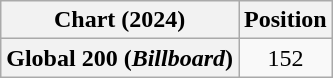<table class="wikitable plainrowheaders" style="text-align:center">
<tr>
<th scope="col">Chart (2024)</th>
<th scope="col">Position</th>
</tr>
<tr>
<th scope="row">Global 200 (<em>Billboard</em>)</th>
<td>152</td>
</tr>
</table>
